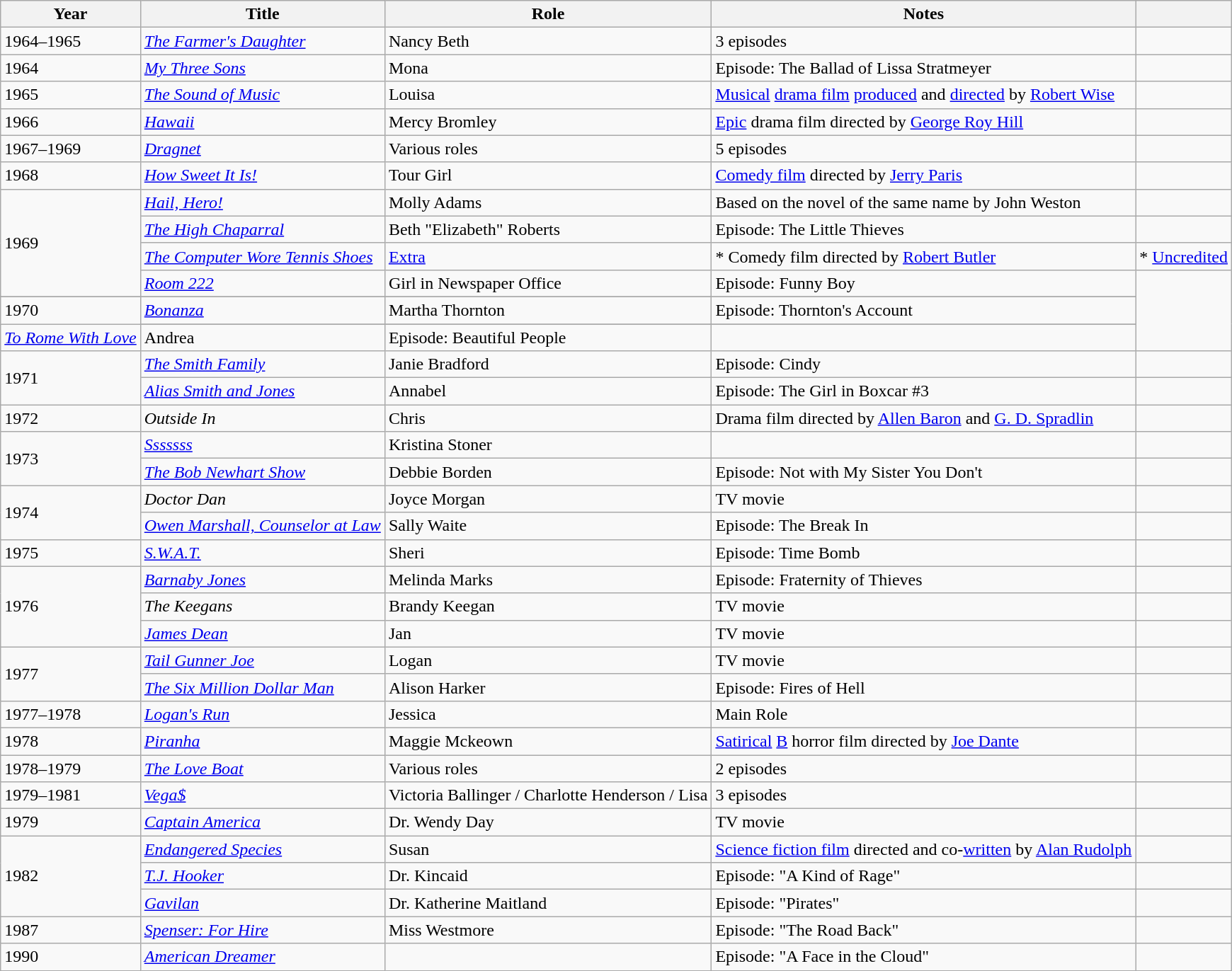<table class="wikitable sortable">
<tr>
<th>Year</th>
<th>Title</th>
<th>Role</th>
<th class="unsortable">Notes</th>
<th class="unsortable"></th>
</tr>
<tr>
<td>1964–1965</td>
<td><em><a href='#'>The Farmer's Daughter</a></em></td>
<td>Nancy Beth</td>
<td>3 episodes</td>
<td></td>
</tr>
<tr>
<td>1964</td>
<td><em><a href='#'>My Three Sons</a></em></td>
<td>Mona</td>
<td>Episode: The Ballad of Lissa Stratmeyer</td>
<td></td>
</tr>
<tr>
<td>1965</td>
<td><em><a href='#'>The Sound of Music</a></em></td>
<td>Louisa</td>
<td><a href='#'>Musical</a> <a href='#'>drama film</a> <a href='#'>produced</a> and <a href='#'>directed</a> by <a href='#'>Robert Wise</a></td>
<td></td>
</tr>
<tr>
<td>1966</td>
<td><em><a href='#'>Hawaii</a></em></td>
<td>Mercy Bromley</td>
<td><a href='#'>Epic</a> drama film directed by <a href='#'>George Roy Hill</a></td>
<td></td>
</tr>
<tr>
<td>1967–1969</td>
<td><em><a href='#'>Dragnet</a></em></td>
<td>Various roles</td>
<td>5 episodes</td>
<td></td>
</tr>
<tr>
<td>1968</td>
<td><em><a href='#'>How Sweet It Is!</a></em></td>
<td>Tour Girl</td>
<td><a href='#'>Comedy film</a> directed by <a href='#'>Jerry Paris</a></td>
<td></td>
</tr>
<tr>
<td rowspan="4">1969</td>
<td><em><a href='#'>Hail, Hero!</a></em></td>
<td>Molly Adams</td>
<td>Based on the novel of the same name by John Weston</td>
<td></td>
</tr>
<tr>
<td><em><a href='#'>The High Chaparral</a></em></td>
<td>Beth "Elizabeth" Roberts</td>
<td>Episode: The Little Thieves</td>
</tr>
<tr>
<td><em><a href='#'>The Computer Wore Tennis Shoes</a></em></td>
<td><a href='#'>Extra</a></td>
<td>* Comedy film directed by <a href='#'>Robert Butler</a></td>
<td>* <a href='#'>Uncredited</a></td>
</tr>
<tr>
<td><em><a href='#'>Room 222</a></em></td>
<td>Girl in Newspaper Office</td>
<td>Episode: Funny Boy</td>
</tr>
<tr>
</tr>
<tr>
<td rowspan="2">1970</td>
<td><em><a href='#'>Bonanza</a></em></td>
<td>Martha Thornton</td>
<td>Episode: Thornton's Account</td>
</tr>
<tr>
</tr>
<tr>
<td><em><a href='#'>To Rome With Love</a></em></td>
<td>Andrea</td>
<td>Episode: Beautiful People</td>
<td></td>
</tr>
<tr>
<td rowspan="2">1971</td>
<td><em><a href='#'>The Smith Family</a></em></td>
<td>Janie Bradford</td>
<td>Episode: Cindy</td>
<td></td>
</tr>
<tr>
<td><em><a href='#'>Alias Smith and Jones</a></em></td>
<td>Annabel</td>
<td>Episode: The Girl in Boxcar #3</td>
<td></td>
</tr>
<tr>
<td>1972</td>
<td><em>Outside In</em></td>
<td>Chris</td>
<td>Drama film directed by <a href='#'>Allen Baron</a> and <a href='#'>G. D. Spradlin</a></td>
<td></td>
</tr>
<tr>
<td rowspan="2">1973</td>
<td><em><a href='#'>Sssssss</a></em></td>
<td>Kristina Stoner</td>
<td></td>
<td></td>
</tr>
<tr>
<td><em><a href='#'>The Bob Newhart Show</a></em></td>
<td>Debbie Borden</td>
<td>Episode: Not with My Sister You Don't</td>
<td></td>
</tr>
<tr>
<td rowspan="2">1974</td>
<td><em>Doctor Dan</em></td>
<td>Joyce Morgan</td>
<td>TV movie</td>
<td></td>
</tr>
<tr>
<td><em><a href='#'>Owen Marshall, Counselor at Law</a></em></td>
<td>Sally Waite</td>
<td>Episode: The Break In</td>
<td></td>
</tr>
<tr>
<td>1975</td>
<td><em><a href='#'>S.W.A.T.</a></em></td>
<td>Sheri</td>
<td>Episode: Time Bomb</td>
<td></td>
</tr>
<tr>
<td rowspan="3">1976</td>
<td><em><a href='#'>Barnaby Jones</a></em></td>
<td>Melinda Marks</td>
<td>Episode: Fraternity of Thieves</td>
<td></td>
</tr>
<tr>
<td><em>The Keegans</em></td>
<td>Brandy Keegan</td>
<td>TV movie</td>
<td></td>
</tr>
<tr>
<td><em><a href='#'>James Dean</a></em></td>
<td>Jan</td>
<td>TV movie</td>
<td></td>
</tr>
<tr>
<td rowspan="2">1977</td>
<td><em><a href='#'>Tail Gunner Joe</a></em></td>
<td>Logan</td>
<td>TV movie</td>
<td></td>
</tr>
<tr>
<td><em><a href='#'>The Six Million Dollar Man</a></em></td>
<td>Alison Harker</td>
<td>Episode: Fires of Hell</td>
<td></td>
</tr>
<tr>
<td>1977–1978</td>
<td><em><a href='#'>Logan's Run</a></em></td>
<td>Jessica</td>
<td>Main Role</td>
<td></td>
</tr>
<tr>
<td>1978</td>
<td><em><a href='#'>Piranha</a></em></td>
<td>Maggie Mckeown</td>
<td><a href='#'>Satirical</a> <a href='#'>B</a> horror film directed by <a href='#'>Joe Dante</a></td>
<td></td>
</tr>
<tr>
<td>1978–1979</td>
<td><em><a href='#'>The Love Boat</a></em></td>
<td>Various roles</td>
<td>2 episodes</td>
<td></td>
</tr>
<tr>
<td>1979–1981</td>
<td><em><a href='#'>Vega$</a></em></td>
<td>Victoria Ballinger / Charlotte Henderson / Lisa</td>
<td>3 episodes</td>
<td></td>
</tr>
<tr>
<td>1979</td>
<td><em><a href='#'>Captain America</a></em></td>
<td>Dr. Wendy Day</td>
<td>TV movie</td>
<td></td>
</tr>
<tr>
<td rowspan="3">1982</td>
<td><em><a href='#'>Endangered Species</a></em></td>
<td>Susan</td>
<td><a href='#'>Science fiction film</a> directed and co-<a href='#'>written</a> by <a href='#'>Alan Rudolph</a></td>
<td></td>
</tr>
<tr>
<td><em><a href='#'>T.J. Hooker</a></em></td>
<td>Dr. Kincaid</td>
<td>Episode: "A Kind of Rage"</td>
<td></td>
</tr>
<tr>
<td><em><a href='#'>Gavilan</a></em></td>
<td>Dr. Katherine Maitland</td>
<td>Episode: "Pirates"</td>
<td></td>
</tr>
<tr>
<td>1987</td>
<td><em><a href='#'>Spenser: For Hire</a></em></td>
<td>Miss Westmore</td>
<td>Episode: "The Road Back"</td>
<td></td>
</tr>
<tr>
<td>1990</td>
<td><em><a href='#'>American Dreamer</a></em></td>
<td></td>
<td>Episode: "A Face in the Cloud"</td>
<td></td>
</tr>
</table>
